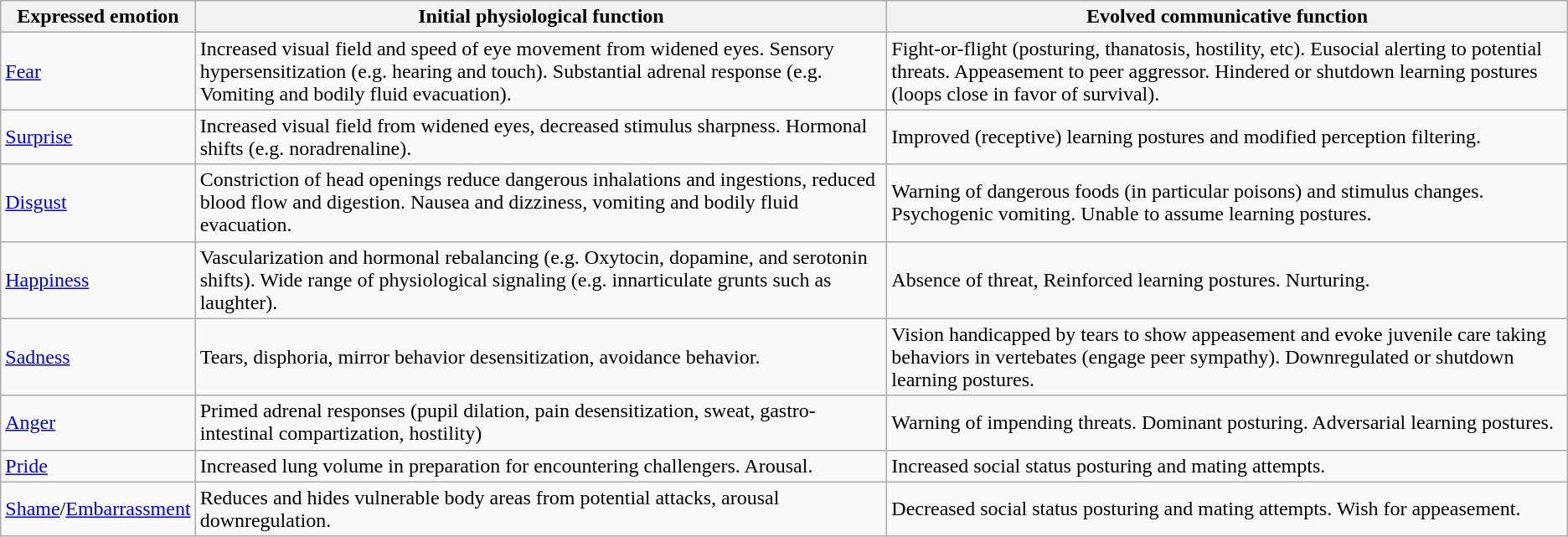<table class="wikitable">
<tr>
<th>Expressed emotion</th>
<th>Initial physiological function</th>
<th>Evolved communicative function</th>
</tr>
<tr>
<td><a href='#'>Fear</a></td>
<td>Increased visual field and speed of eye movement from widened eyes. Sensory hypersensitization (e.g. hearing and touch). Substantial adrenal response (e.g. Vomiting and bodily fluid evacuation).</td>
<td>Fight-or-flight (posturing, thanatosis, hostility, etc). Eusocial alerting to potential threats. Appeasement to peer aggressor. Hindered or shutdown learning postures (loops close in favor of survival).</td>
</tr>
<tr>
<td><a href='#'>Surprise</a></td>
<td>Increased visual field from widened eyes, decreased stimulus sharpness. Hormonal shifts (e.g. noradrenaline).</td>
<td>Improved (receptive) learning postures and modified perception filtering.</td>
</tr>
<tr>
<td><a href='#'>Disgust</a></td>
<td>Constriction of head openings reduce dangerous inhalations and ingestions, reduced blood flow and digestion. Nausea and dizziness, vomiting and bodily fluid evacuation.</td>
<td>Warning of dangerous foods (in particular poisons) and stimulus changes. Psychogenic vomiting. Unable to assume learning postures.</td>
</tr>
<tr>
<td><a href='#'>Happiness</a></td>
<td>Vascularization and hormonal rebalancing (e.g. Oxytocin, dopamine, and serotonin shifts). Wide range of physiological signaling (e.g. innarticulate grunts such as laughter).</td>
<td>Absence of threat, Reinforced learning postures. Nurturing.</td>
</tr>
<tr>
<td><a href='#'>Sadness</a></td>
<td>Tears, disphoria, mirror behavior desensitization, avoidance behavior.</td>
<td>Vision handicapped by tears to show appeasement and evoke juvenile care taking behaviors in vertebates (engage peer sympathy). Downregulated or shutdown learning postures.</td>
</tr>
<tr>
<td><a href='#'>Anger</a></td>
<td>Primed adrenal responses (pupil dilation, pain desensitization, sweat, gastro-intestinal compartization, hostility)</td>
<td>Warning of impending threats. Dominant posturing. Adversarial learning postures.</td>
</tr>
<tr>
<td><a href='#'>Pride</a></td>
<td>Increased lung volume in preparation for encountering challengers. Arousal.</td>
<td>Increased social status posturing and mating attempts.</td>
</tr>
<tr>
<td><a href='#'>Shame</a>/<a href='#'>Embarrassment</a></td>
<td>Reduces and hides vulnerable body areas from potential attacks, arousal downregulation.</td>
<td>Decreased social status posturing and mating attempts. Wish for appeasement.</td>
</tr>
</table>
